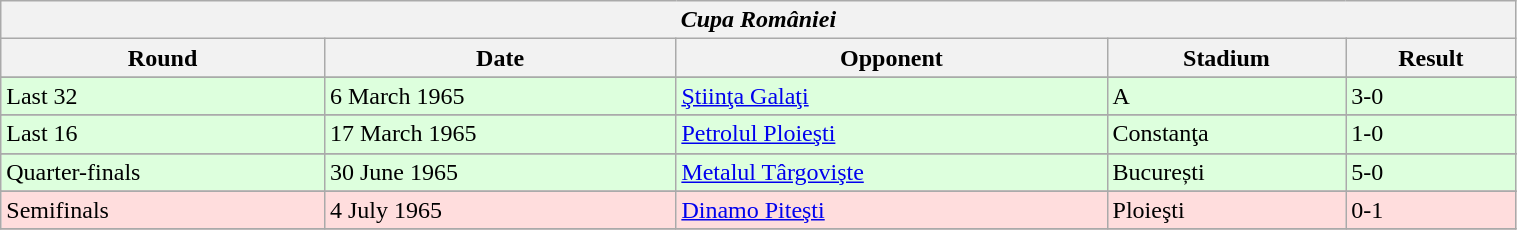<table class="wikitable" style="width:80%;">
<tr>
<th colspan="5" style="text-align:center;"><em>Cupa României</em></th>
</tr>
<tr>
<th>Round</th>
<th>Date</th>
<th>Opponent</th>
<th>Stadium</th>
<th>Result</th>
</tr>
<tr>
</tr>
<tr bgcolor="#ddffdd">
<td>Last 32</td>
<td>6 March 1965</td>
<td><a href='#'>Ştiinţa Galaţi</a></td>
<td>A</td>
<td>3-0</td>
</tr>
<tr>
</tr>
<tr bgcolor="#ddffdd">
<td>Last 16</td>
<td>17 March 1965</td>
<td><a href='#'>Petrolul Ploieşti</a></td>
<td>Constanţa</td>
<td>1-0</td>
</tr>
<tr>
</tr>
<tr bgcolor="#ddffdd">
<td>Quarter-finals</td>
<td>30 June 1965</td>
<td><a href='#'>Metalul Târgovişte</a></td>
<td>București</td>
<td>5-0</td>
</tr>
<tr>
</tr>
<tr bgcolor="#ffdddd">
<td>Semifinals</td>
<td>4 July 1965</td>
<td><a href='#'>Dinamo Piteşti</a></td>
<td>Ploieşti</td>
<td>0-1</td>
</tr>
<tr>
</tr>
</table>
